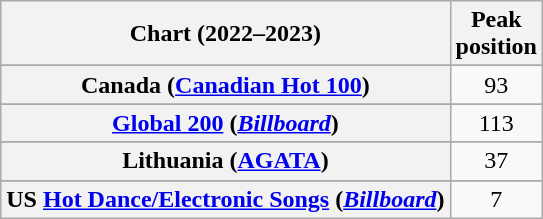<table class="wikitable sortable plainrowheaders" style="text-align:center">
<tr>
<th scope="col">Chart (2022–2023)</th>
<th scope="col">Peak<br>position</th>
</tr>
<tr>
</tr>
<tr>
<th scope="row">Canada (<a href='#'>Canadian Hot 100</a>)</th>
<td>93</td>
</tr>
<tr>
</tr>
<tr>
<th scope="row"><a href='#'>Global 200</a> (<em><a href='#'>Billboard</a></em>)</th>
<td>113</td>
</tr>
<tr>
</tr>
<tr>
<th scope="row">Lithuania (<a href='#'>AGATA</a>)</th>
<td>37</td>
</tr>
<tr>
</tr>
<tr>
</tr>
<tr>
</tr>
<tr>
<th scope="row">US <a href='#'>Hot Dance/Electronic Songs</a> (<em><a href='#'>Billboard</a></em>)</th>
<td>7</td>
</tr>
</table>
